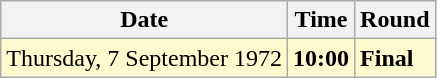<table class="wikitable">
<tr>
<th>Date</th>
<th>Time</th>
<th>Round</th>
</tr>
<tr style=background:lemonchiffon>
<td>Thursday, 7 September 1972</td>
<td><strong>10:00</strong></td>
<td><strong>Final</strong></td>
</tr>
</table>
